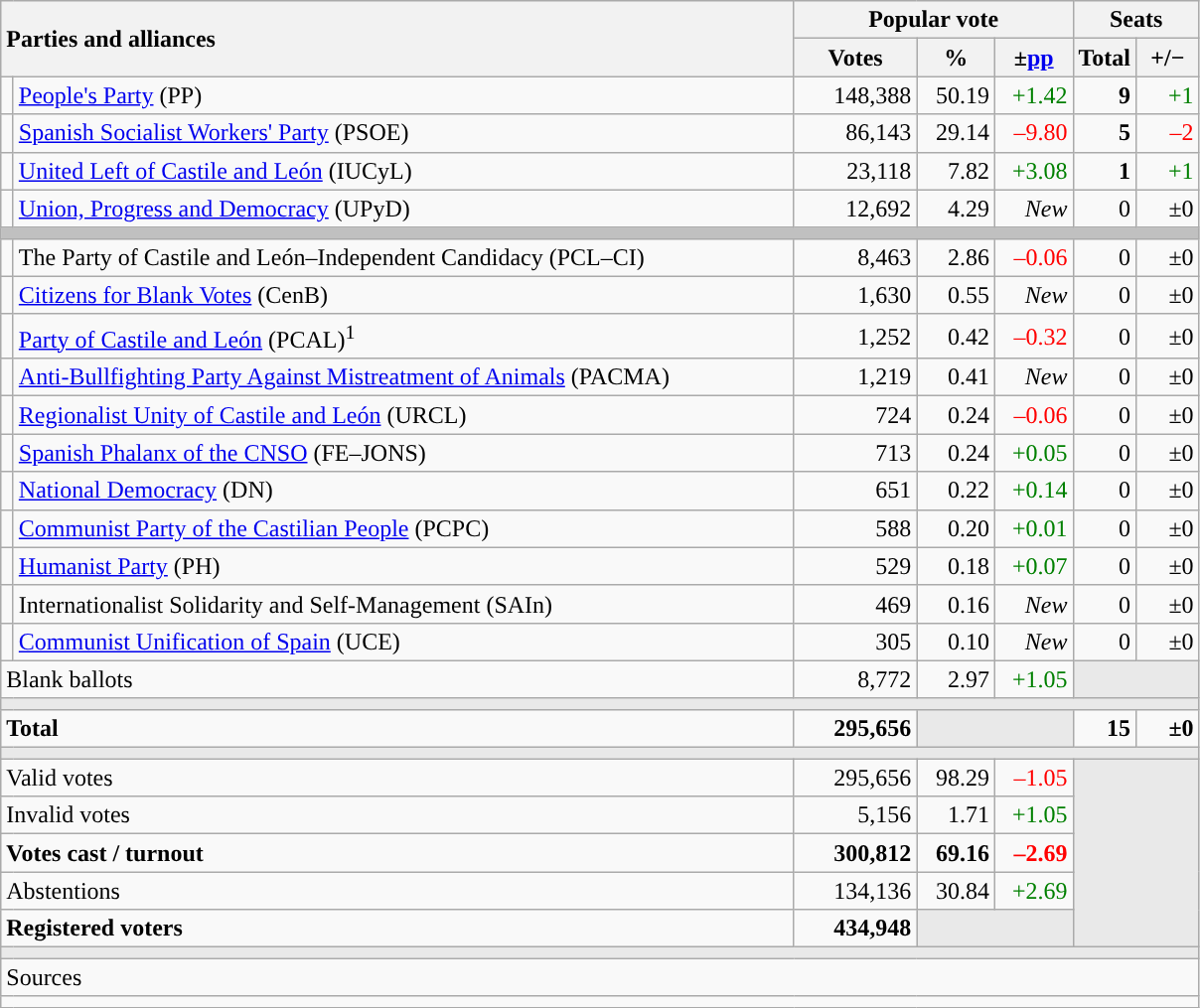<table class="wikitable" style="text-align:right;">
<tr>
<th style="text-align:left;" rowspan="2" colspan="2" width="525">Parties and alliances</th>
<th colspan="3">Popular vote</th>
<th colspan="2">Seats</th>
</tr>
<tr>
<th width="75">Votes</th>
<th width="45">%</th>
<th width="45">±<a href='#'>pp</a></th>
<th width="35">Total</th>
<th width="35">+/−</th>
</tr>
<tr>
<td width="1" style="color:inherit;background:"></td>
<td align="left"><a href='#'>People's Party</a> (PP)</td>
<td>148,388</td>
<td>50.19</td>
<td style="color:green;">+1.42</td>
<td><strong>9</strong></td>
<td style="color:green;">+1</td>
</tr>
<tr>
<td style="color:inherit;background:"></td>
<td align="left"><a href='#'>Spanish Socialist Workers' Party</a> (PSOE)</td>
<td>86,143</td>
<td>29.14</td>
<td style="color:red;">–9.80</td>
<td><strong>5</strong></td>
<td style="color:red;">–2</td>
</tr>
<tr>
<td style="color:inherit;background:"></td>
<td align="left"><a href='#'>United Left of Castile and León</a> (IUCyL)</td>
<td>23,118</td>
<td>7.82</td>
<td style="color:green;">+3.08</td>
<td><strong>1</strong></td>
<td style="color:green;">+1</td>
</tr>
<tr>
<td style="color:inherit;background:"></td>
<td align="left"><a href='#'>Union, Progress and Democracy</a> (UPyD)</td>
<td>12,692</td>
<td>4.29</td>
<td><em>New</em></td>
<td>0</td>
<td>±0</td>
</tr>
<tr>
<td colspan="7" bgcolor="#C0C0C0"></td>
</tr>
<tr>
<td style="color:inherit;background:"></td>
<td align="left">The Party of Castile and León–Independent Candidacy (PCL–CI)</td>
<td>8,463</td>
<td>2.86</td>
<td style="color:red;">–0.06</td>
<td>0</td>
<td>±0</td>
</tr>
<tr>
<td style="color:inherit;background:"></td>
<td align="left"><a href='#'>Citizens for Blank Votes</a> (CenB)</td>
<td>1,630</td>
<td>0.55</td>
<td><em>New</em></td>
<td>0</td>
<td>±0</td>
</tr>
<tr>
<td style="color:inherit;background:"></td>
<td align="left"><a href='#'>Party of Castile and León</a> (PCAL)<sup>1</sup></td>
<td>1,252</td>
<td>0.42</td>
<td style="color:red;">–0.32</td>
<td>0</td>
<td>±0</td>
</tr>
<tr>
<td style="color:inherit;background:"></td>
<td align="left"><a href='#'>Anti-Bullfighting Party Against Mistreatment of Animals</a> (PACMA)</td>
<td>1,219</td>
<td>0.41</td>
<td><em>New</em></td>
<td>0</td>
<td>±0</td>
</tr>
<tr>
<td style="color:inherit;background:"></td>
<td align="left"><a href='#'>Regionalist Unity of Castile and León</a> (URCL)</td>
<td>724</td>
<td>0.24</td>
<td style="color:red;">–0.06</td>
<td>0</td>
<td>±0</td>
</tr>
<tr>
<td style="color:inherit;background:"></td>
<td align="left"><a href='#'>Spanish Phalanx of the CNSO</a> (FE–JONS)</td>
<td>713</td>
<td>0.24</td>
<td style="color:green;">+0.05</td>
<td>0</td>
<td>±0</td>
</tr>
<tr>
<td style="color:inherit;background:"></td>
<td align="left"><a href='#'>National Democracy</a> (DN)</td>
<td>651</td>
<td>0.22</td>
<td style="color:green;">+0.14</td>
<td>0</td>
<td>±0</td>
</tr>
<tr>
<td style="color:inherit;background:"></td>
<td align="left"><a href='#'>Communist Party of the Castilian People</a> (PCPC)</td>
<td>588</td>
<td>0.20</td>
<td style="color:green;">+0.01</td>
<td>0</td>
<td>±0</td>
</tr>
<tr>
<td style="color:inherit;background:"></td>
<td align="left"><a href='#'>Humanist Party</a> (PH)</td>
<td>529</td>
<td>0.18</td>
<td style="color:green;">+0.07</td>
<td>0</td>
<td>±0</td>
</tr>
<tr>
<td style="color:inherit;background:"></td>
<td align="left">Internationalist Solidarity and Self-Management (SAIn)</td>
<td>469</td>
<td>0.16</td>
<td><em>New</em></td>
<td>0</td>
<td>±0</td>
</tr>
<tr>
<td style="color:inherit;background:"></td>
<td align="left"><a href='#'>Communist Unification of Spain</a> (UCE)</td>
<td>305</td>
<td>0.10</td>
<td><em>New</em></td>
<td>0</td>
<td>±0</td>
</tr>
<tr>
<td align="left" colspan="2">Blank ballots</td>
<td>8,772</td>
<td>2.97</td>
<td style="color:green;">+1.05</td>
<td bgcolor="#E9E9E9" colspan="2"></td>
</tr>
<tr>
<td colspan="7" bgcolor="#E9E9E9"></td>
</tr>
<tr style="font-weight:bold;">
<td align="left" colspan="2">Total</td>
<td>295,656</td>
<td bgcolor="#E9E9E9" colspan="2"></td>
<td>15</td>
<td>±0</td>
</tr>
<tr>
<td colspan="7" bgcolor="#E9E9E9"></td>
</tr>
<tr>
<td align="left" colspan="2">Valid votes</td>
<td>295,656</td>
<td>98.29</td>
<td style="color:red;">–1.05</td>
<td bgcolor="#E9E9E9" colspan="2" rowspan="5"></td>
</tr>
<tr>
<td align="left" colspan="2">Invalid votes</td>
<td>5,156</td>
<td>1.71</td>
<td style="color:green;">+1.05</td>
</tr>
<tr style="font-weight:bold;">
<td align="left" colspan="2">Votes cast / turnout</td>
<td>300,812</td>
<td>69.16</td>
<td style="color:red;">–2.69</td>
</tr>
<tr>
<td align="left" colspan="2">Abstentions</td>
<td>134,136</td>
<td>30.84</td>
<td style="color:green;">+2.69</td>
</tr>
<tr style="font-weight:bold;">
<td align="left" colspan="2">Registered voters</td>
<td>434,948</td>
<td bgcolor="#E9E9E9" colspan="2"></td>
</tr>
<tr>
<td colspan="7" bgcolor="#E9E9E9"></td>
</tr>
<tr>
<td align="left" colspan="7">Sources</td>
</tr>
<tr>
<td colspan="7" style="text-align:left; max-width:790px;"></td>
</tr>
</table>
